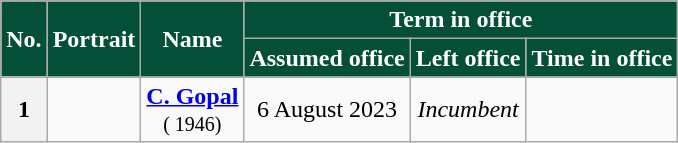<table class="wikitable sortable" style="text-align:center;">
<tr>
<th rowspan=2 style="background-color:#034F38;color:white">No.</th>
<th rowspan=2 style="background-color:#034F38;color:white">Portrait</th>
<th rowspan=2 style="background-color:#034F38;color:white">Name<br></th>
<th colspan=3 style="background-color:#034F38;color:white">Term in office</th>
</tr>
<tr>
<th style="background-color:#034F38;color:white">Assumed office</th>
<th style="background-color:#034F38;color:white">Left office</th>
<th style="background-color:#034F38;color:white">Time in office</th>
</tr>
<tr>
<th>1</th>
<td></td>
<td><strong><a href='#'>C. Gopal</a></strong><br><small>( 1946)</small></td>
<td>6 August 2023</td>
<td><em>Incumbent</em></td>
<td></td>
</tr>
</table>
